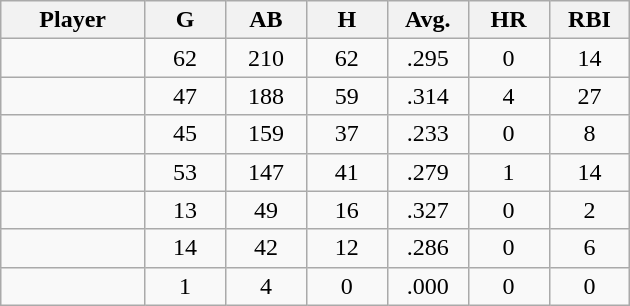<table class="wikitable sortable">
<tr>
<th bgcolor="#DDDDFF" width="16%">Player</th>
<th bgcolor="#DDDDFF" width="9%">G</th>
<th bgcolor="#DDDDFF" width="9%">AB</th>
<th bgcolor="#DDDDFF" width="9%">H</th>
<th bgcolor="#DDDDFF" width="9%">Avg.</th>
<th bgcolor="#DDDDFF" width="9%">HR</th>
<th bgcolor="#DDDDFF" width="9%">RBI</th>
</tr>
<tr align="center">
<td></td>
<td>62</td>
<td>210</td>
<td>62</td>
<td>.295</td>
<td>0</td>
<td>14</td>
</tr>
<tr align="center">
<td></td>
<td>47</td>
<td>188</td>
<td>59</td>
<td>.314</td>
<td>4</td>
<td>27</td>
</tr>
<tr align="center">
<td></td>
<td>45</td>
<td>159</td>
<td>37</td>
<td>.233</td>
<td>0</td>
<td>8</td>
</tr>
<tr align="center">
<td></td>
<td>53</td>
<td>147</td>
<td>41</td>
<td>.279</td>
<td>1</td>
<td>14</td>
</tr>
<tr align="center">
<td></td>
<td>13</td>
<td>49</td>
<td>16</td>
<td>.327</td>
<td>0</td>
<td>2</td>
</tr>
<tr align="center">
<td></td>
<td>14</td>
<td>42</td>
<td>12</td>
<td>.286</td>
<td>0</td>
<td>6</td>
</tr>
<tr align="center">
<td></td>
<td>1</td>
<td>4</td>
<td>0</td>
<td>.000</td>
<td>0</td>
<td>0</td>
</tr>
</table>
